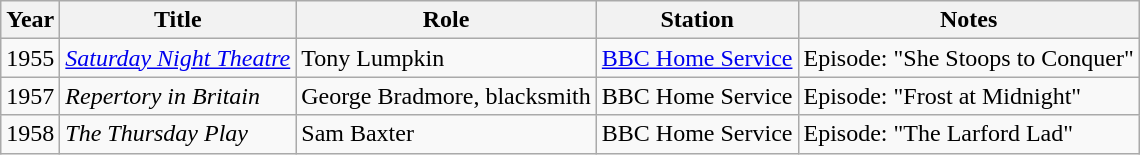<table class="wikitable sortable">
<tr>
<th>Year</th>
<th>Title</th>
<th>Role</th>
<th>Station</th>
<th>Notes</th>
</tr>
<tr>
<td>1955</td>
<td><em><a href='#'>Saturday Night Theatre</a></em></td>
<td>Tony Lumpkin</td>
<td><a href='#'>BBC Home Service</a></td>
<td>Episode: "She Stoops to Conquer"</td>
</tr>
<tr>
<td>1957</td>
<td><em>Repertory in Britain</em></td>
<td>George Bradmore, blacksmith</td>
<td>BBC Home Service</td>
<td>Episode: "Frost at Midnight"</td>
</tr>
<tr>
<td>1958</td>
<td><em>The Thursday Play</em></td>
<td>Sam Baxter</td>
<td>BBC Home Service</td>
<td>Episode: "The Larford Lad"</td>
</tr>
</table>
